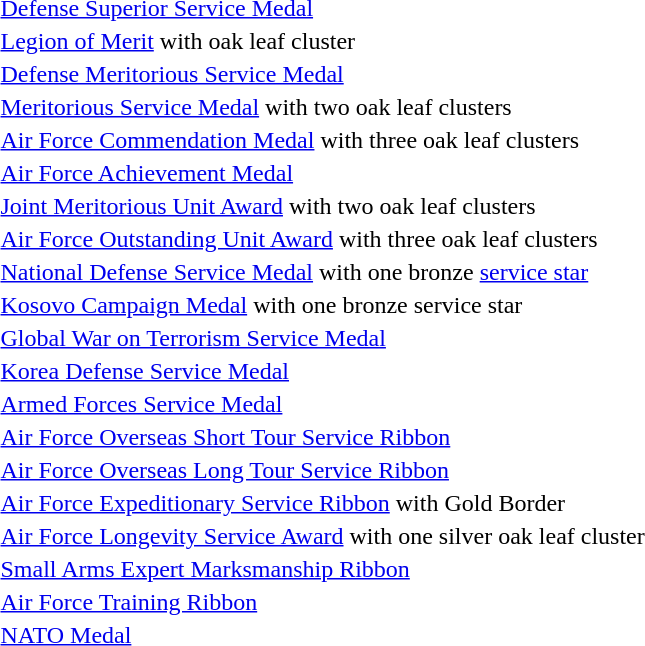<table>
<tr>
<td></td>
<td><a href='#'>Defense Superior Service Medal</a></td>
</tr>
<tr>
<td></td>
<td><a href='#'>Legion of Merit</a> with oak leaf cluster</td>
</tr>
<tr>
<td></td>
<td><a href='#'>Defense Meritorious Service Medal</a></td>
</tr>
<tr>
<td><span></span><span></span></td>
<td><a href='#'>Meritorious Service Medal</a> with two oak leaf clusters</td>
</tr>
<tr>
<td><span></span><span></span><span></span></td>
<td><a href='#'>Air Force Commendation Medal</a> with three oak leaf clusters</td>
</tr>
<tr>
<td></td>
<td><a href='#'>Air Force Achievement Medal</a></td>
</tr>
<tr>
<td><span></span><span></span></td>
<td><a href='#'>Joint Meritorious Unit Award</a> with two oak leaf clusters</td>
</tr>
<tr>
<td><span></span><span></span><span></span></td>
<td><a href='#'>Air Force Outstanding Unit Award</a> with three oak leaf clusters</td>
</tr>
<tr>
<td></td>
<td><a href='#'>National Defense Service Medal</a> with one bronze <a href='#'>service star</a></td>
</tr>
<tr>
<td></td>
<td><a href='#'>Kosovo Campaign Medal</a> with one bronze service star</td>
</tr>
<tr>
<td></td>
<td><a href='#'>Global War on Terrorism Service Medal</a></td>
</tr>
<tr>
<td></td>
<td><a href='#'>Korea Defense Service Medal</a></td>
</tr>
<tr>
<td></td>
<td><a href='#'>Armed Forces Service Medal</a></td>
</tr>
<tr>
<td></td>
<td><a href='#'>Air Force Overseas Short Tour Service Ribbon</a></td>
</tr>
<tr>
<td></td>
<td><a href='#'>Air Force Overseas Long Tour Service Ribbon</a></td>
</tr>
<tr>
<td></td>
<td><a href='#'>Air Force Expeditionary Service Ribbon</a> with Gold Border</td>
</tr>
<tr>
<td></td>
<td><a href='#'>Air Force Longevity Service Award</a> with one silver oak leaf cluster</td>
</tr>
<tr>
<td></td>
<td><a href='#'>Small Arms Expert Marksmanship Ribbon</a></td>
</tr>
<tr>
<td></td>
<td><a href='#'>Air Force Training Ribbon</a></td>
</tr>
<tr>
<td></td>
<td><a href='#'>NATO Medal</a></td>
</tr>
</table>
